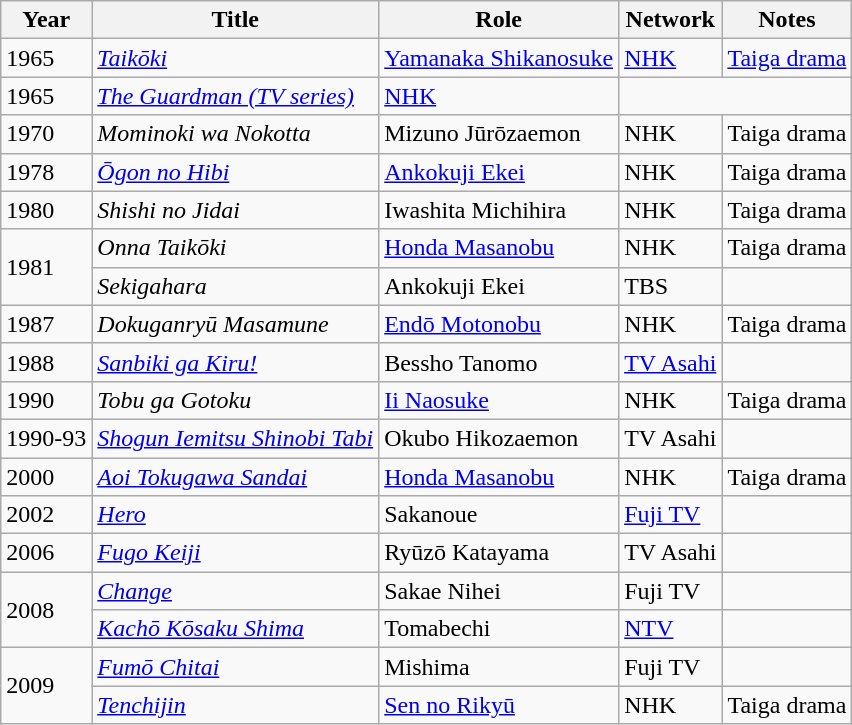<table class="wikitable sortable">
<tr>
<th>Year</th>
<th>Title</th>
<th>Role</th>
<th>Network</th>
<th class = "unsortable">Notes</th>
</tr>
<tr>
<td>1965</td>
<td><em><a href='#'>Taikōki</a></em></td>
<td><a href='#'>Yamanaka Shikanosuke</a></td>
<td><a href='#'>NHK</a></td>
<td><a href='#'>Taiga drama</a></td>
</tr>
<tr>
<td>1965</td>
<td><em><a href='#'>The Guardman (TV series)</a></em></td>
<td><a href='#'>NHK</a></td>
</tr>
<tr>
<td>1970</td>
<td><em>Mominoki wa Nokotta</em></td>
<td>Mizuno Jūrōzaemon</td>
<td>NHK</td>
<td>Taiga drama</td>
</tr>
<tr>
<td>1978</td>
<td><em><a href='#'>Ōgon no Hibi</a></em></td>
<td><a href='#'>Ankokuji Ekei</a></td>
<td>NHK</td>
<td>Taiga drama</td>
</tr>
<tr>
<td>1980</td>
<td><em>Shishi no Jidai</em></td>
<td>Iwashita Michihira</td>
<td>NHK</td>
<td>Taiga drama</td>
</tr>
<tr>
<td rowspan=2>1981</td>
<td><em>Onna Taikōki</em></td>
<td><a href='#'>Honda Masanobu</a></td>
<td>NHK</td>
<td>Taiga drama</td>
</tr>
<tr>
<td><em>Sekigahara</em></td>
<td>Ankokuji Ekei</td>
<td>TBS</td>
<td></td>
</tr>
<tr>
<td>1987</td>
<td><em>Dokuganryū Masamune</em></td>
<td><a href='#'>Endō Motonobu</a></td>
<td>NHK</td>
<td>Taiga drama</td>
</tr>
<tr>
<td>1988</td>
<td><em><a href='#'>Sanbiki ga Kiru!</a></em></td>
<td>Bessho Tanomo</td>
<td><a href='#'>TV Asahi</a></td>
<td></td>
</tr>
<tr>
<td>1990</td>
<td><em>Tobu ga Gotoku</em></td>
<td><a href='#'>Ii Naosuke</a></td>
<td>NHK</td>
<td>Taiga drama</td>
</tr>
<tr>
<td>1990-93</td>
<td><em><a href='#'>Shogun Iemitsu Shinobi Tabi</a></em></td>
<td>Okubo Hikozaemon</td>
<td>TV Asahi</td>
<td></td>
</tr>
<tr>
<td>2000</td>
<td><em><a href='#'>Aoi Tokugawa Sandai</a></em></td>
<td><a href='#'>Honda Masanobu</a></td>
<td>NHK</td>
<td>Taiga drama</td>
</tr>
<tr>
<td>2002</td>
<td><em><a href='#'>Hero</a></em></td>
<td>Sakanoue</td>
<td><a href='#'>Fuji TV</a></td>
<td></td>
</tr>
<tr>
<td>2006</td>
<td><em><a href='#'>Fugo Keiji</a></em></td>
<td>Ryūzō Katayama</td>
<td>TV Asahi</td>
<td></td>
</tr>
<tr>
<td rowspan=2>2008</td>
<td><em><a href='#'>Change</a></em></td>
<td>Sakae Nihei</td>
<td>Fuji TV</td>
<td></td>
</tr>
<tr>
<td><em><a href='#'>Kachō Kōsaku Shima</a></em></td>
<td>Tomabechi</td>
<td><a href='#'>NTV</a></td>
<td></td>
</tr>
<tr>
<td rowspan=2>2009</td>
<td><em><a href='#'>Fumō Chitai</a></em></td>
<td>Mishima</td>
<td>Fuji TV</td>
<td></td>
</tr>
<tr>
<td><em><a href='#'>Tenchijin</a></em></td>
<td><a href='#'>Sen no Rikyū</a></td>
<td>NHK</td>
<td>Taiga drama</td>
</tr>
</table>
